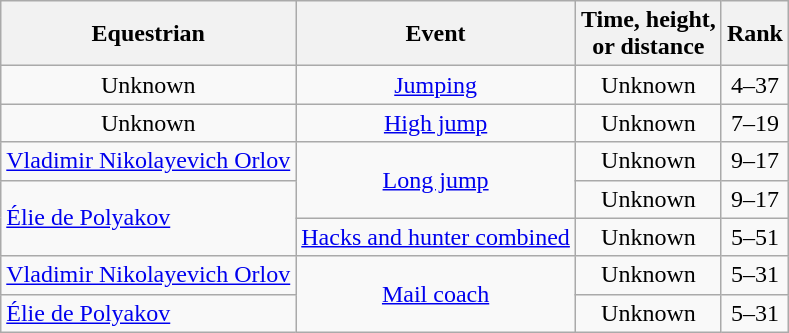<table class="wikitable sortable" style="text-align:center">
<tr>
<th>Equestrian</th>
<th>Event</th>
<th>Time, height, <br> or distance</th>
<th>Rank</th>
</tr>
<tr>
<td>Unknown</td>
<td><a href='#'>Jumping</a></td>
<td>Unknown</td>
<td>4–37</td>
</tr>
<tr>
<td>Unknown</td>
<td><a href='#'>High jump</a></td>
<td>Unknown</td>
<td>7–19</td>
</tr>
<tr>
<td align=left><a href='#'>Vladimir Nikolayevich Orlov</a></td>
<td rowspan=2><a href='#'>Long jump</a></td>
<td>Unknown</td>
<td>9–17</td>
</tr>
<tr>
<td rowspan="2" align="left"><a href='#'>Élie de Polyakov</a></td>
<td>Unknown</td>
<td>9–17</td>
</tr>
<tr>
<td><a href='#'>Hacks and hunter combined</a></td>
<td>Unknown</td>
<td>5–51</td>
</tr>
<tr>
<td align=left><a href='#'>Vladimir Nikolayevich Orlov</a></td>
<td rowspan=2><a href='#'>Mail coach</a></td>
<td>Unknown</td>
<td>5–31</td>
</tr>
<tr>
<td align=left><a href='#'>Élie de Polyakov</a></td>
<td>Unknown</td>
<td>5–31</td>
</tr>
</table>
